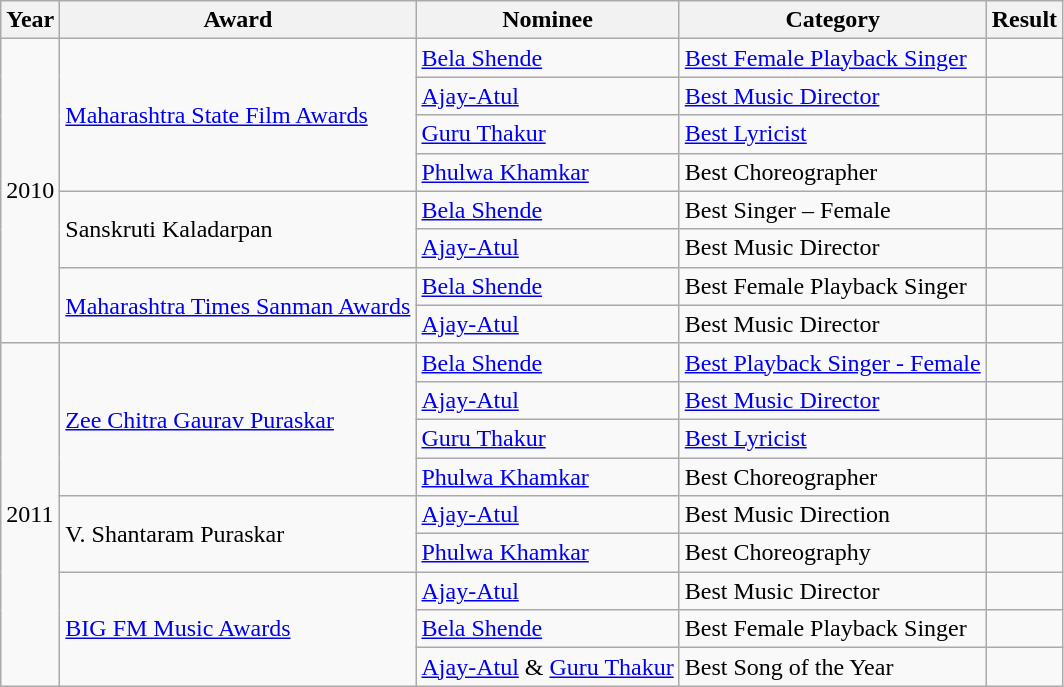<table class="wikitable">
<tr>
<th>Year</th>
<th>Award</th>
<th>Nominee</th>
<th>Category</th>
<th>Result</th>
</tr>
<tr>
<td rowspan="8">2010</td>
<td rowspan="4"><a href='#'>Maharashtra State Film Awards</a></td>
<td><a href='#'>Bela Shende</a></td>
<td><a href='#'>Best Female Playback Singer</a></td>
<td></td>
</tr>
<tr>
<td><a href='#'>Ajay-Atul</a></td>
<td><a href='#'>Best Music Director</a></td>
<td></td>
</tr>
<tr>
<td><a href='#'>Guru Thakur</a></td>
<td><a href='#'>Best Lyricist</a></td>
<td></td>
</tr>
<tr>
<td><a href='#'>Phulwa Khamkar</a></td>
<td>Best Choreographer</td>
<td></td>
</tr>
<tr>
<td rowspan="2">Sanskruti Kaladarpan</td>
<td><a href='#'>Bela Shende</a></td>
<td>Best Singer – Female</td>
<td></td>
</tr>
<tr>
<td><a href='#'>Ajay-Atul</a></td>
<td>Best Music Director</td>
<td></td>
</tr>
<tr>
<td rowspan="2"><a href='#'>Maharashtra Times Sanman Awards</a></td>
<td><a href='#'>Bela Shende</a></td>
<td>Best Female Playback Singer</td>
<td></td>
</tr>
<tr>
<td><a href='#'>Ajay-Atul</a></td>
<td>Best Music Director</td>
<td></td>
</tr>
<tr>
<td rowspan="9">2011</td>
<td rowspan="4"><a href='#'>Zee Chitra Gaurav Puraskar</a></td>
<td><a href='#'>Bela Shende</a></td>
<td><a href='#'>Best Playback Singer - Female</a></td>
<td></td>
</tr>
<tr>
<td><a href='#'>Ajay-Atul</a></td>
<td><a href='#'>Best Music Director</a></td>
<td></td>
</tr>
<tr>
<td><a href='#'>Guru Thakur</a></td>
<td><a href='#'>Best Lyricist</a></td>
<td></td>
</tr>
<tr>
<td><a href='#'>Phulwa Khamkar</a></td>
<td>Best Choreographer</td>
<td></td>
</tr>
<tr>
<td rowspan="2">V. Shantaram Puraskar</td>
<td><a href='#'>Ajay-Atul</a></td>
<td>Best Music Direction</td>
<td></td>
</tr>
<tr>
<td><a href='#'>Phulwa Khamkar</a></td>
<td>Best Choreography</td>
<td></td>
</tr>
<tr>
<td rowspan="3"><a href='#'>BIG FM Music Awards</a></td>
<td><a href='#'>Ajay-Atul</a></td>
<td>Best Music Director</td>
<td></td>
</tr>
<tr>
<td><a href='#'>Bela Shende</a></td>
<td>Best Female Playback Singer</td>
<td></td>
</tr>
<tr>
<td><a href='#'>Ajay-Atul</a> & <a href='#'>Guru Thakur</a></td>
<td>Best Song of the Year</td>
<td></td>
</tr>
</table>
